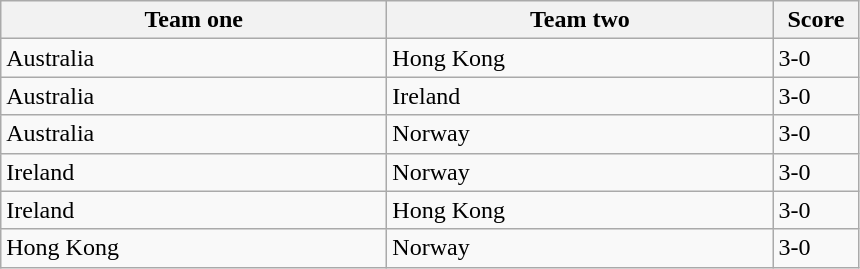<table class="wikitable">
<tr>
<th width=250>Team one</th>
<th width=250>Team two</th>
<th width=50>Score</th>
</tr>
<tr>
<td> Australia</td>
<td> Hong Kong</td>
<td>3-0</td>
</tr>
<tr>
<td> Australia</td>
<td> Ireland</td>
<td>3-0</td>
</tr>
<tr>
<td> Australia</td>
<td> Norway</td>
<td>3-0</td>
</tr>
<tr>
<td> Ireland</td>
<td> Norway</td>
<td>3-0</td>
</tr>
<tr>
<td> Ireland</td>
<td> Hong Kong</td>
<td>3-0</td>
</tr>
<tr>
<td> Hong Kong</td>
<td> Norway</td>
<td>3-0</td>
</tr>
</table>
